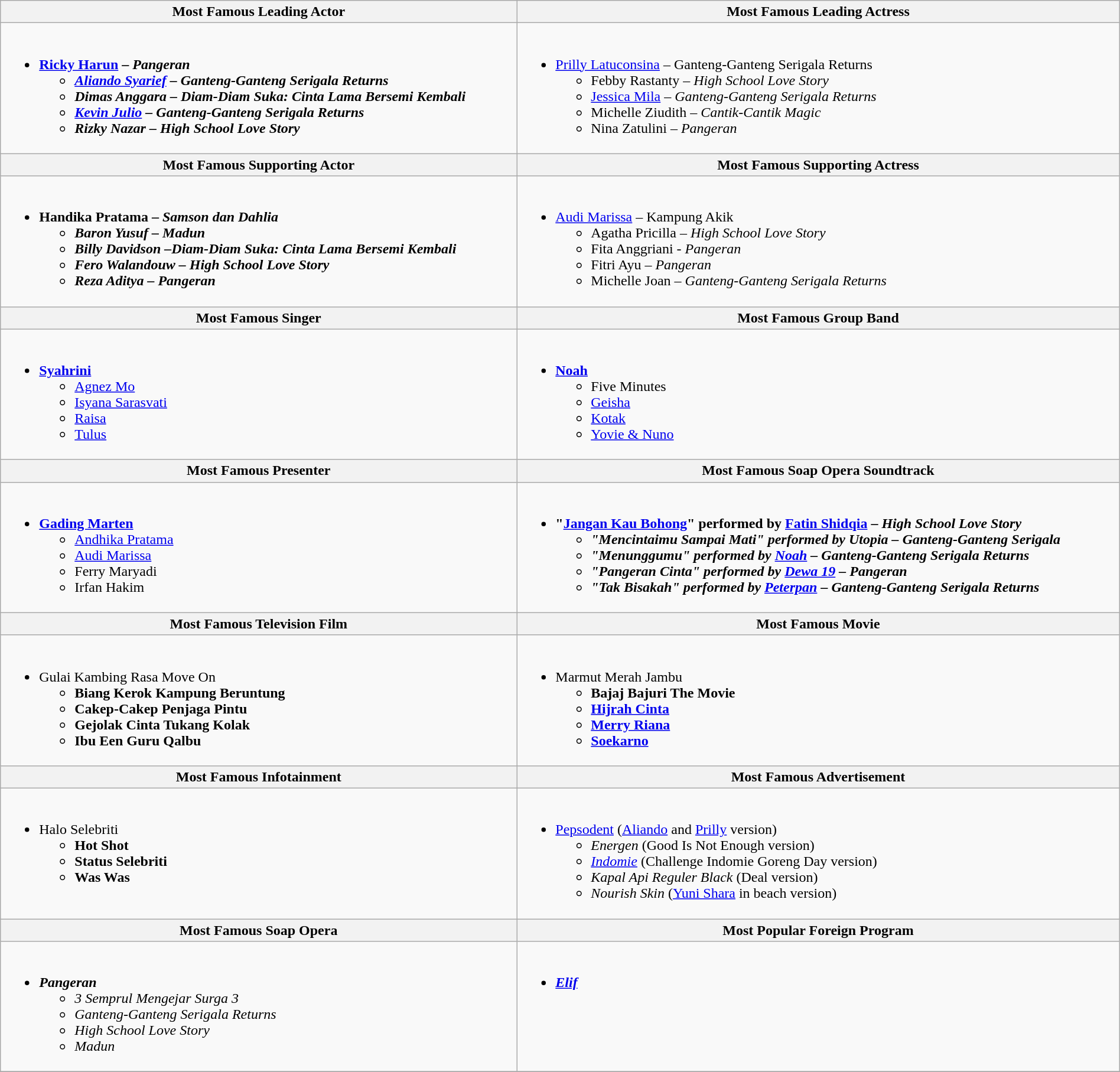<table class="wikitable" style="width:100%;">
<tr>
<th>Most Famous Leading Actor</th>
<th>Most Famous Leading Actress</th>
</tr>
<tr>
<td valign="top"><br><ul><li><strong><a href='#'>Ricky Harun</a> – <em>Pangeran<strong><em><ul><li><a href='#'>Aliando Syarief</a> – </em>Ganteng-Ganteng Serigala Returns<em></li><li>Dimas Anggara – </em>Diam-Diam Suka: Cinta Lama Bersemi Kembali<em></li><li><a href='#'>Kevin Julio</a> – </em>Ganteng-Ganteng Serigala Returns<em></li><li>Rizky Nazar – </em>High School Love Story<em></li></ul></li></ul></td>
<td valign= "top"><br><ul><li></strong><a href='#'>Prilly Latuconsina</a> – </em>Ganteng-Ganteng Serigala Returns</em></strong><ul><li>Febby Rastanty – <em>High School Love Story</em></li><li><a href='#'>Jessica Mila</a> – <em>Ganteng-Ganteng Serigala Returns</em></li><li>Michelle Ziudith – <em>Cantik-Cantik Magic</em></li><li>Nina Zatulini – <em>Pangeran</em></li></ul></li></ul></td>
</tr>
<tr>
<th>Most Famous Supporting Actor</th>
<th>Most Famous Supporting Actress</th>
</tr>
<tr>
<td valign= "top"><br><ul><li><strong>Handika Pratama – <em>Samson dan Dahlia<strong><em><ul><li>Baron Yusuf – </em>Madun<em></li><li>Billy Davidson –</em>Diam-Diam Suka: Cinta Lama Bersemi Kembali<em></li><li>Fero Walandouw – </em>High School Love Story<em></li><li>Reza Aditya – </em>Pangeran<em></li></ul></li></ul></td>
<td valign="top"><br><ul><li></strong><a href='#'>Audi Marissa</a> – </em>Kampung Akik</em></strong><ul><li>Agatha Pricilla – <em>High School Love Story</em></li><li>Fita Anggriani - <em>Pangeran</em></li><li>Fitri Ayu – <em>Pangeran</em></li><li>Michelle Joan – <em>Ganteng-Ganteng Serigala Returns</em></li></ul></li></ul></td>
</tr>
<tr>
<th>Most Famous Singer</th>
<th>Most Famous Group Band</th>
</tr>
<tr>
<td valign= "top"><br><ul><li><strong><a href='#'>Syahrini</a></strong><ul><li><a href='#'>Agnez Mo</a></li><li><a href='#'>Isyana Sarasvati</a></li><li><a href='#'>Raisa</a></li><li><a href='#'>Tulus</a></li></ul></li></ul></td>
<td valign= "top"><br><ul><li><strong><a href='#'>Noah</a></strong><ul><li>Five Minutes</li><li><a href='#'>Geisha</a></li><li><a href='#'>Kotak</a></li><li><a href='#'>Yovie & Nuno</a></li></ul></li></ul></td>
</tr>
<tr>
<th>Most Famous Presenter</th>
<th>Most Famous Soap Opera Soundtrack</th>
</tr>
<tr>
<td valign= "top"><br><ul><li><strong><a href='#'>Gading Marten</a></strong><ul><li><a href='#'>Andhika Pratama</a></li><li><a href='#'>Audi Marissa</a></li><li>Ferry Maryadi</li><li>Irfan Hakim</li></ul></li></ul></td>
<td valign= "top"><br><ul><li><strong>"<a href='#'>Jangan Kau Bohong</a>" performed by <a href='#'>Fatin Shidqia</a> – <em>High School Love Story<strong><em><ul><li>"Mencintaimu Sampai Mati" performed by Utopia – </em>Ganteng-Ganteng Serigala<em></li><li>"Menunggumu" performed by <a href='#'>Noah</a> – </em>Ganteng-Ganteng Serigala Returns<em></li><li>"Pangeran Cinta" performed by <a href='#'>Dewa 19</a> – </em>Pangeran<em></li><li>"Tak Bisakah" performed by <a href='#'>Peterpan</a> – </em>Ganteng-Ganteng Serigala Returns<em></li></ul></li></ul></td>
</tr>
<tr>
<th>Most Famous Television Film</th>
<th>Most Famous Movie</th>
</tr>
<tr>
<td valign= "top"><br><ul><li></em></strong>Gulai Kambing Rasa Move On<strong><em><ul><li></em>Biang Kerok Kampung Beruntung<em></li><li></em>Cakep-Cakep Penjaga Pintu<em></li><li></em>Gejolak Cinta Tukang Kolak<em></li><li></em>Ibu Een Guru Qalbu<em></li></ul></li></ul></td>
<td valign= "top"><br><ul><li></em></strong>Marmut Merah Jambu<strong><em><ul><li></em>Bajaj Bajuri The Movie<em></li><li></em><a href='#'>Hijrah Cinta</a><em></li><li></em><a href='#'>Merry Riana</a><em></li><li></em><a href='#'>Soekarno</a><em></li></ul></li></ul></td>
</tr>
<tr>
<th>Most Famous Infotainment</th>
<th>Most Famous Advertisement</th>
</tr>
<tr>
<td valign= "top"><br><ul><li></em></strong>Halo Selebriti<strong><em><ul><li></em>Hot Shot<em></li><li></em>Status Selebriti<em></li><li></em>Was Was<em></li></ul></li></ul></td>
<td valign= "top"><br><ul><li></em></strong><a href='#'>Pepsodent</a></em> (<a href='#'>Aliando</a> and <a href='#'>Prilly</a> version)</strong><ul><li><em>Energen</em> (Good Is Not Enough version)</li><li><em><a href='#'>Indomie</a></em> (Challenge Indomie Goreng Day version)</li><li><em>Kapal Api Reguler Black</em> (Deal version)</li><li><em>Nourish Skin</em> (<a href='#'>Yuni Shara</a> in beach version)</li></ul></li></ul></td>
</tr>
<tr>
<th>Most Famous Soap Opera</th>
<th>Most Popular Foreign Program</th>
</tr>
<tr>
<td valign= "top"><br><ul><li><strong><em>Pangeran</em></strong><ul><li><em>3 Semprul Mengejar Surga 3</em></li><li><em>Ganteng-Ganteng Serigala Returns</em></li><li><em>High School Love Story</em></li><li><em>Madun</em></li></ul></li></ul></td>
<td valign= "top"><br><ul><li><strong><em><a href='#'>Elif</a></em></strong></li></ul></td>
</tr>
<tr>
</tr>
</table>
